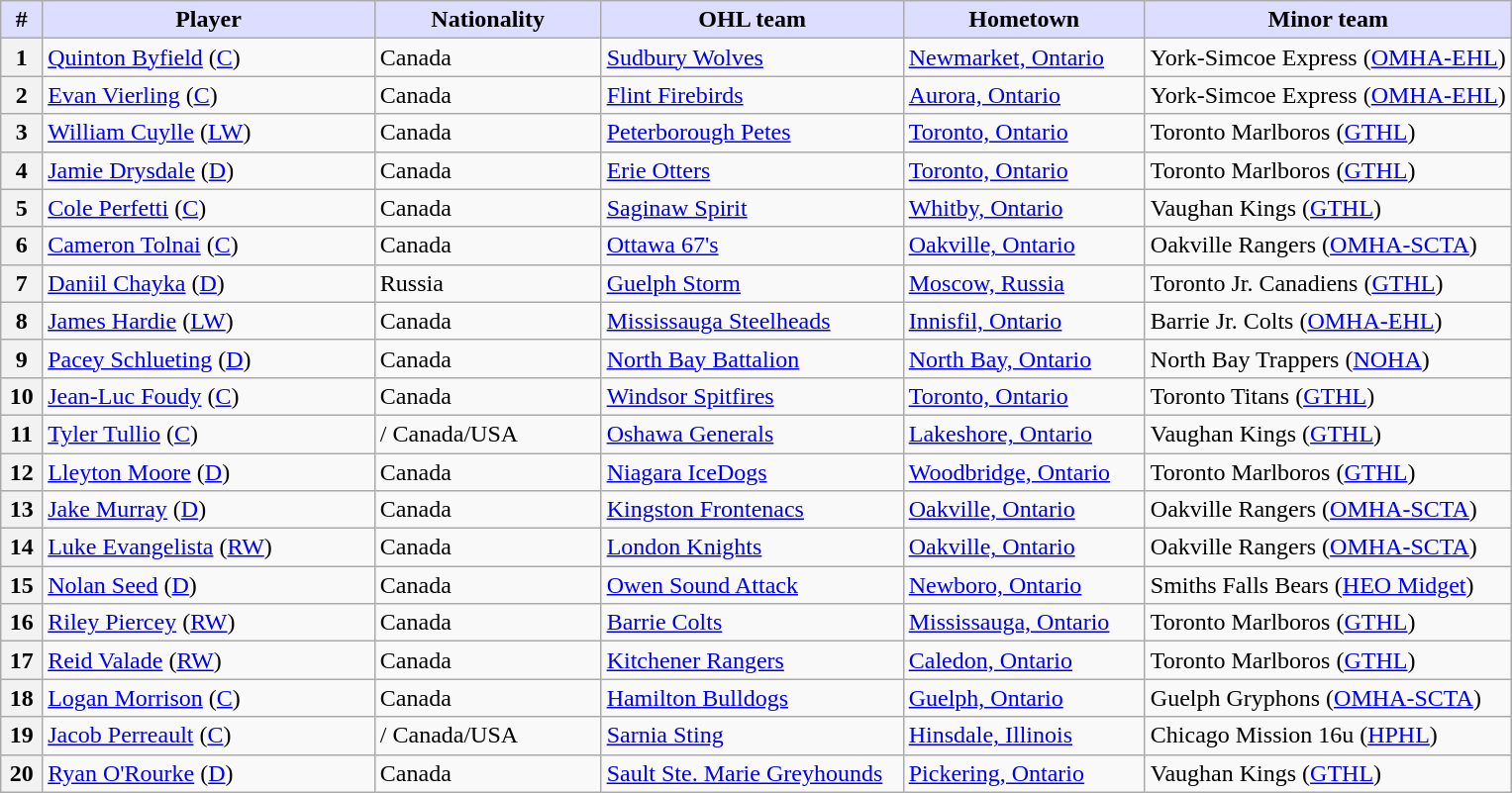<table class="wikitable">
<tr>
<th style="background:#ddf; width:2.75%;">#</th>
<th style="background:#ddf; width:22.0%;">Player</th>
<th style="background:#ddf; width:15.0%;">Nationality</th>
<th style="background:#ddf; width:20.0%;">OHL team</th>
<th style="background:#ddf; width:16.0%;">Hometown</th>
<th style="background:#ddf; width:100.0%;">Minor team</th>
</tr>
<tr>
<th>1</th>
<td><a href='#'>Quinton Byfield</a> (<a href='#'>C</a>)</td>
<td> Canada</td>
<td><a href='#'>Sudbury Wolves</a></td>
<td><a href='#'>Newmarket, Ontario</a></td>
<td>York-Simcoe Express (<a href='#'>OMHA-EHL</a>)</td>
</tr>
<tr>
<th>2</th>
<td><a href='#'>Evan Vierling</a> (<a href='#'>C</a>)</td>
<td> Canada</td>
<td><a href='#'>Flint Firebirds</a></td>
<td><a href='#'>Aurora, Ontario</a></td>
<td>York-Simcoe Express (<a href='#'>OMHA-EHL</a>)</td>
</tr>
<tr>
<th>3</th>
<td><a href='#'>William Cuylle</a> (<a href='#'>LW</a>)</td>
<td> Canada</td>
<td><a href='#'>Peterborough Petes</a></td>
<td><a href='#'>Toronto, Ontario</a></td>
<td>Toronto Marlboros (<a href='#'>GTHL</a>)</td>
</tr>
<tr>
<th>4</th>
<td><a href='#'>Jamie Drysdale</a> (<a href='#'>D</a>)</td>
<td> Canada</td>
<td><a href='#'>Erie Otters</a></td>
<td><a href='#'>Toronto, Ontario</a></td>
<td>Toronto Marlboros (<a href='#'>GTHL</a>)</td>
</tr>
<tr>
<th>5</th>
<td><a href='#'>Cole Perfetti</a> (<a href='#'>C</a>)</td>
<td> Canada</td>
<td><a href='#'>Saginaw Spirit</a></td>
<td><a href='#'>Whitby, Ontario</a></td>
<td>Vaughan Kings (<a href='#'>GTHL</a>)</td>
</tr>
<tr>
<th>6</th>
<td><a href='#'>Cameron Tolnai</a> (<a href='#'>C</a>)</td>
<td> Canada</td>
<td><a href='#'>Ottawa 67's</a></td>
<td><a href='#'>Oakville, Ontario</a></td>
<td>Oakville Rangers (<a href='#'>OMHA-SCTA</a>)</td>
</tr>
<tr>
<th>7</th>
<td><a href='#'>Daniil Chayka</a> (<a href='#'>D</a>)</td>
<td> Russia</td>
<td><a href='#'>Guelph Storm</a></td>
<td><a href='#'>Moscow, Russia</a></td>
<td>Toronto Jr. Canadiens (<a href='#'>GTHL</a>)</td>
</tr>
<tr>
<th>8</th>
<td><a href='#'>James Hardie</a> (<a href='#'>LW</a>)</td>
<td> Canada</td>
<td><a href='#'>Mississauga Steelheads</a></td>
<td><a href='#'>Innisfil, Ontario</a></td>
<td>Barrie Jr. Colts (<a href='#'>OMHA-EHL</a>)</td>
</tr>
<tr>
<th>9</th>
<td><a href='#'>Pacey Schlueting</a> (<a href='#'>D</a>)</td>
<td> Canada</td>
<td><a href='#'>North Bay Battalion</a></td>
<td><a href='#'>North Bay, Ontario</a></td>
<td>North Bay Trappers (<a href='#'>NOHA</a>)</td>
</tr>
<tr>
<th>10</th>
<td><a href='#'>Jean-Luc Foudy</a> (<a href='#'>C</a>)</td>
<td> Canada</td>
<td><a href='#'>Windsor Spitfires</a></td>
<td><a href='#'>Toronto, Ontario</a></td>
<td>Toronto Titans (<a href='#'>GTHL</a>)</td>
</tr>
<tr>
<th>11</th>
<td><a href='#'>Tyler Tullio</a> (<a href='#'>C</a>)</td>
<td>/ Canada/USA</td>
<td><a href='#'>Oshawa Generals</a></td>
<td><a href='#'>Lakeshore, Ontario</a></td>
<td>Vaughan Kings (<a href='#'>GTHL</a>)</td>
</tr>
<tr>
<th>12</th>
<td><a href='#'>Lleyton Moore</a> (<a href='#'>D</a>)</td>
<td> Canada</td>
<td><a href='#'>Niagara IceDogs</a></td>
<td><a href='#'>Woodbridge, Ontario</a></td>
<td>Toronto Marlboros (<a href='#'>GTHL</a>)</td>
</tr>
<tr>
<th>13</th>
<td><a href='#'>Jake Murray</a> (<a href='#'>D</a>)</td>
<td> Canada</td>
<td><a href='#'>Kingston Frontenacs</a></td>
<td><a href='#'>Oakville, Ontario</a></td>
<td>Oakville Rangers (<a href='#'>OMHA-SCTA</a>)</td>
</tr>
<tr>
<th>14</th>
<td><a href='#'>Luke Evangelista</a> (<a href='#'>RW</a>)</td>
<td> Canada</td>
<td><a href='#'>London Knights</a></td>
<td><a href='#'>Oakville, Ontario</a></td>
<td>Oakville Rangers (<a href='#'>OMHA-SCTA</a>)</td>
</tr>
<tr>
<th>15</th>
<td><a href='#'>Nolan Seed</a> (<a href='#'>D</a>)</td>
<td> Canada</td>
<td><a href='#'>Owen Sound Attack</a></td>
<td><a href='#'>Newboro, Ontario</a></td>
<td>Smiths Falls Bears (<a href='#'>HEO Midget</a>)</td>
</tr>
<tr>
<th>16</th>
<td><a href='#'>Riley Piercey</a> (<a href='#'>RW</a>)</td>
<td> Canada</td>
<td><a href='#'>Barrie Colts</a></td>
<td><a href='#'>Mississauga, Ontario</a></td>
<td>Toronto Marlboros (<a href='#'>GTHL</a>)</td>
</tr>
<tr>
<th>17</th>
<td><a href='#'>Reid Valade</a> (<a href='#'>RW</a>)</td>
<td> Canada</td>
<td><a href='#'>Kitchener Rangers</a></td>
<td><a href='#'>Caledon, Ontario</a></td>
<td>Toronto Marlboros (<a href='#'>GTHL</a>)</td>
</tr>
<tr>
<th>18</th>
<td><a href='#'>Logan Morrison</a> (<a href='#'>C</a>)</td>
<td> Canada</td>
<td><a href='#'>Hamilton Bulldogs</a></td>
<td><a href='#'>Guelph, Ontario</a></td>
<td>Guelph Gryphons (<a href='#'>OMHA-SCTA</a>)</td>
</tr>
<tr>
<th>19</th>
<td><a href='#'>Jacob Perreault</a> (<a href='#'>C</a>)</td>
<td>/ Canada/USA</td>
<td><a href='#'>Sarnia Sting</a></td>
<td><a href='#'>Hinsdale, Illinois</a></td>
<td>Chicago Mission 16u (<a href='#'>HPHL</a>)</td>
</tr>
<tr>
<th>20</th>
<td><a href='#'>Ryan O'Rourke</a> (<a href='#'>D</a>)</td>
<td> Canada</td>
<td><a href='#'>Sault Ste. Marie Greyhounds</a></td>
<td><a href='#'>Pickering, Ontario</a></td>
<td>Vaughan Kings (<a href='#'>GTHL</a>)</td>
</tr>
</table>
